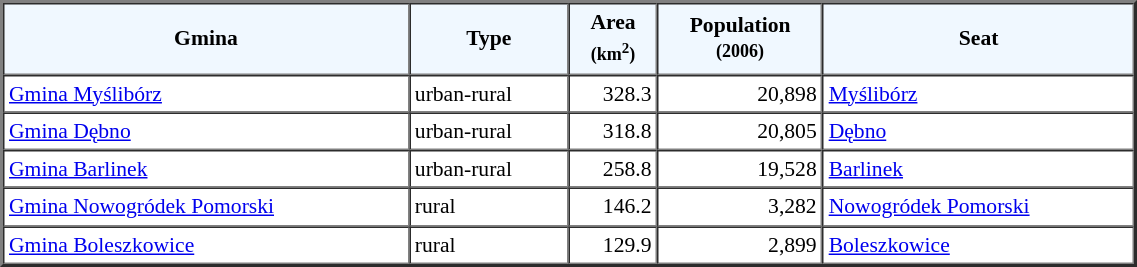<table width="60%" border="2" cellpadding="3" cellspacing="0" style="font-size:90%;line-height:120%;">
<tr bgcolor="F0F8FF">
<td style="text-align:center;"><strong>Gmina</strong></td>
<td style="text-align:center;"><strong>Type</strong></td>
<td style="text-align:center;"><strong>Area<br><small>(km<sup>2</sup>)</small></strong></td>
<td style="text-align:center;"><strong>Population<br><small>(2006)</small></strong></td>
<td style="text-align:center;"><strong>Seat</strong></td>
</tr>
<tr>
<td><a href='#'>Gmina Myślibórz</a></td>
<td>urban-rural</td>
<td style="text-align:right;">328.3</td>
<td style="text-align:right;">20,898</td>
<td><a href='#'>Myślibórz</a></td>
</tr>
<tr>
<td><a href='#'>Gmina Dębno</a></td>
<td>urban-rural</td>
<td style="text-align:right;">318.8</td>
<td style="text-align:right;">20,805</td>
<td><a href='#'>Dębno</a></td>
</tr>
<tr>
<td><a href='#'>Gmina Barlinek</a></td>
<td>urban-rural</td>
<td style="text-align:right;">258.8</td>
<td style="text-align:right;">19,528</td>
<td><a href='#'>Barlinek</a></td>
</tr>
<tr>
<td><a href='#'>Gmina Nowogródek Pomorski</a></td>
<td>rural</td>
<td style="text-align:right;">146.2</td>
<td style="text-align:right;">3,282</td>
<td><a href='#'>Nowogródek Pomorski</a></td>
</tr>
<tr>
<td><a href='#'>Gmina Boleszkowice</a></td>
<td>rural</td>
<td style="text-align:right;">129.9</td>
<td style="text-align:right;">2,899</td>
<td><a href='#'>Boleszkowice</a></td>
</tr>
<tr>
</tr>
</table>
